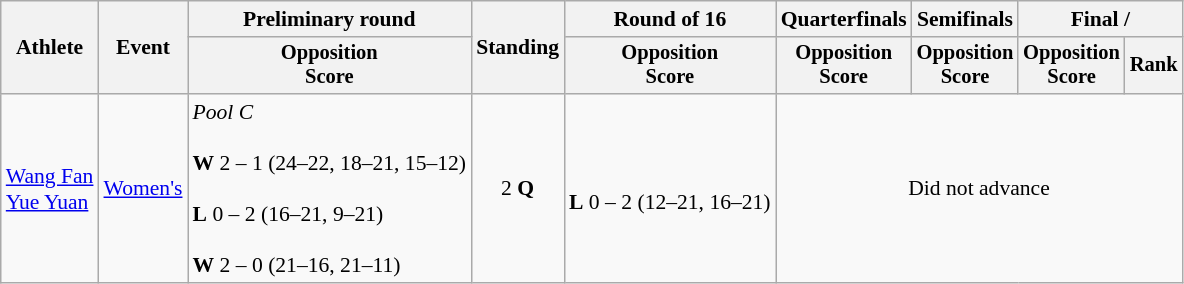<table class=wikitable style="font-size:90%">
<tr>
<th rowspan="2">Athlete</th>
<th rowspan="2">Event</th>
<th>Preliminary round</th>
<th rowspan="2">Standing</th>
<th>Round of 16</th>
<th>Quarterfinals</th>
<th>Semifinals</th>
<th colspan=2>Final / </th>
</tr>
<tr style="font-size:95%">
<th>Opposition<br>Score</th>
<th>Opposition<br>Score</th>
<th>Opposition<br>Score</th>
<th>Opposition<br>Score</th>
<th>Opposition<br>Score</th>
<th>Rank</th>
</tr>
<tr align=center>
<td align=left><a href='#'>Wang Fan</a><br><a href='#'>Yue Yuan</a></td>
<td align=left><a href='#'>Women's</a></td>
<td align=left><em>Pool C</em><br><br><strong>W</strong> 2 – 1 (24–22, 18–21, 15–12)<br><br><strong>L</strong> 0 – 2 (16–21, 9–21)<br><br><strong>W</strong> 2 – 0 (21–16, 21–11)<br></td>
<td>2 <strong>Q</strong></td>
<td><br><strong>L</strong> 0 – 2 (12–21, 16–21)</td>
<td colspan=4>Did not advance</td>
</tr>
</table>
